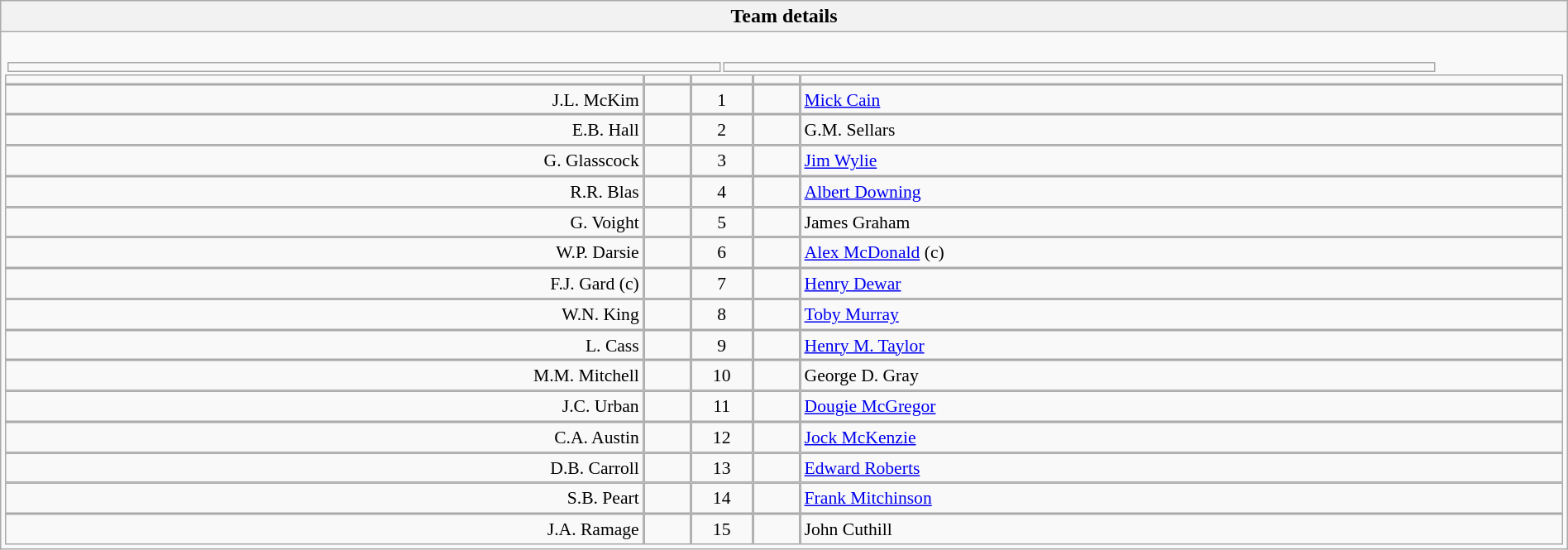<table style="width:100%" class="wikitable collapsible collapsed">
<tr>
<th>Team details</th>
</tr>
<tr>
<td><br><table style="width:92%">
<tr>
<td></td>
<td></td>
</tr>
</table>
<table width="100%" style="font-size: 90%; " cellspacing="0" cellpadding="0" align=center>
<tr>
<td width=41%; text-align=right></td>
<td width=3%; text-align:right></td>
<td width=4%; text-align:center></td>
<td width=3%; text-align:left></td>
<td width=49%; text-align:left></td>
</tr>
<tr>
<td align=right>J.L. McKim</td>
<td align=right></td>
<td align=center>1</td>
<td></td>
<td><a href='#'>Mick Cain</a></td>
</tr>
<tr>
<td align=right>E.B. Hall</td>
<td align=right></td>
<td align=center>2</td>
<td></td>
<td>G.M. Sellars</td>
</tr>
<tr>
<td align=right>G. Glasscock</td>
<td align=right></td>
<td align=center>3</td>
<td></td>
<td><a href='#'>Jim Wylie</a></td>
</tr>
<tr>
<td align=right>R.R. Blas</td>
<td align=right></td>
<td align=center>4</td>
<td></td>
<td><a href='#'>Albert Downing</a></td>
</tr>
<tr>
<td align=right>G. Voight</td>
<td align=right></td>
<td align=center>5</td>
<td></td>
<td>James Graham</td>
</tr>
<tr>
<td align=right>W.P. Darsie</td>
<td align=right></td>
<td align=center>6</td>
<td></td>
<td><a href='#'>Alex McDonald</a> (c)</td>
</tr>
<tr>
<td align=right>F.J. Gard (c)</td>
<td align=right></td>
<td align=center>7</td>
<td></td>
<td><a href='#'>Henry Dewar</a></td>
</tr>
<tr>
<td align=right>W.N. King</td>
<td align=right></td>
<td align=center>8</td>
<td></td>
<td><a href='#'>Toby Murray</a></td>
</tr>
<tr>
<td align=right>L. Cass</td>
<td align=right></td>
<td align=center>9</td>
<td></td>
<td><a href='#'>Henry M. Taylor</a></td>
</tr>
<tr>
<td align=right>M.M. Mitchell</td>
<td align=right></td>
<td align=center>10</td>
<td></td>
<td>George D. Gray</td>
</tr>
<tr>
<td align=right>J.C. Urban</td>
<td align=right></td>
<td align=center>11</td>
<td></td>
<td><a href='#'>Dougie McGregor</a></td>
</tr>
<tr>
<td align=right>C.A. Austin</td>
<td align=right></td>
<td align=center>12</td>
<td></td>
<td><a href='#'>Jock McKenzie</a></td>
</tr>
<tr>
<td align=right>D.B. Carroll</td>
<td align=right></td>
<td align=center>13</td>
<td></td>
<td><a href='#'>Edward Roberts</a></td>
</tr>
<tr>
<td align=right>S.B. Peart</td>
<td align=right></td>
<td align=center>14</td>
<td></td>
<td><a href='#'>Frank Mitchinson</a></td>
</tr>
<tr>
<td align=right>J.A. Ramage</td>
<td align=right></td>
<td align=center>15</td>
<td></td>
<td>John Cuthill</td>
</tr>
</table>
</td>
</tr>
</table>
